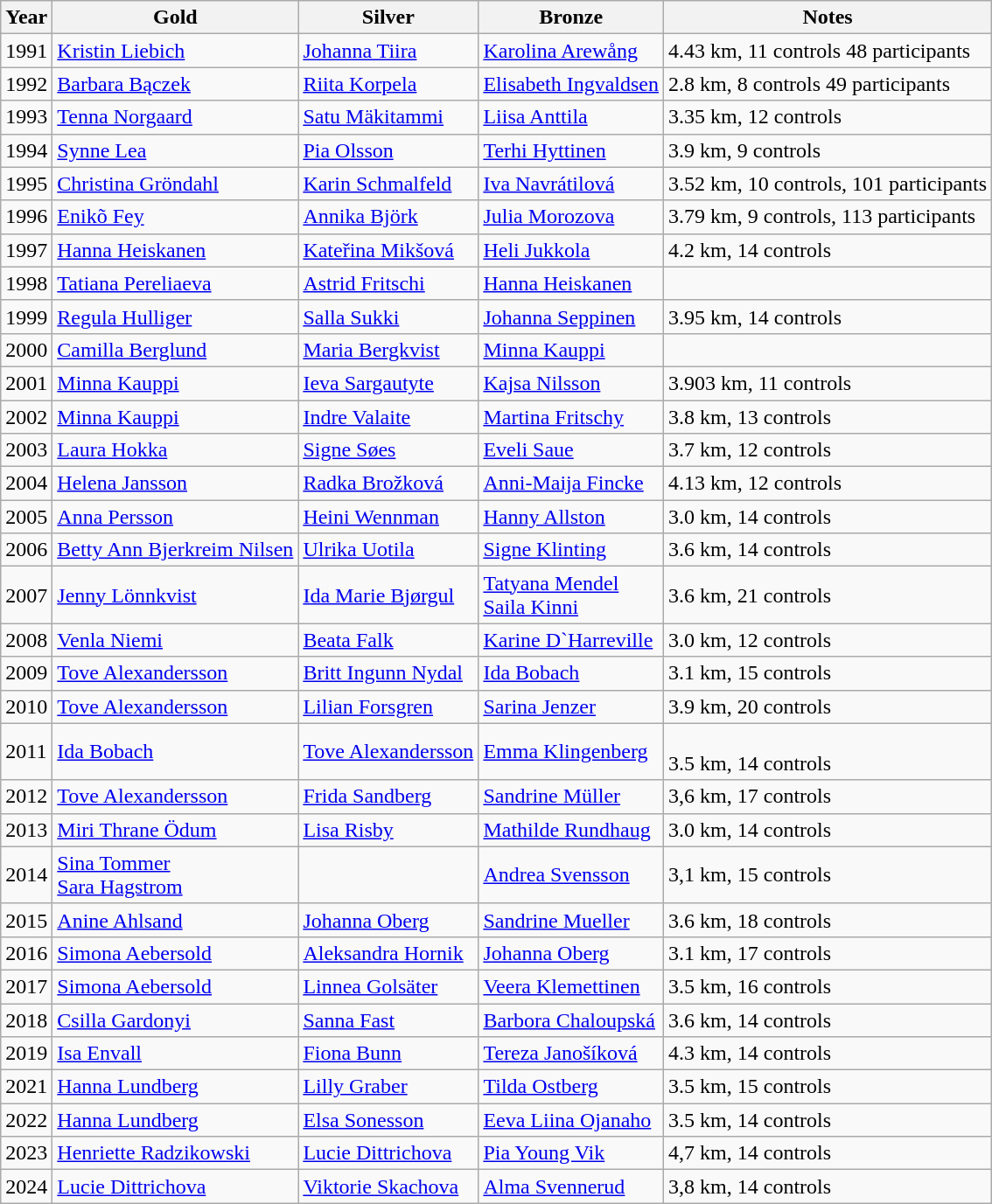<table class="wikitable">
<tr>
<th>Year</th>
<th>Gold</th>
<th>Silver</th>
<th>Bronze</th>
<th>Notes</th>
</tr>
<tr>
<td>1991</td>
<td> <a href='#'>Kristin Liebich</a></td>
<td> <a href='#'>Johanna Tiira</a></td>
<td> <a href='#'>Karolina Arewång</a></td>
<td>4.43 km, 11 controls 48 participants</td>
</tr>
<tr>
<td>1992</td>
<td> <a href='#'>Barbara Bączek</a></td>
<td> <a href='#'>Riita Korpela</a></td>
<td> <a href='#'>Elisabeth Ingvaldsen</a></td>
<td>2.8 km, 8 controls 49 participants</td>
</tr>
<tr>
<td>1993</td>
<td> <a href='#'>Tenna Norgaard</a></td>
<td> <a href='#'>Satu Mäkitammi</a></td>
<td> <a href='#'>Liisa Anttila</a></td>
<td>3.35 km, 12 controls</td>
</tr>
<tr>
<td>1994</td>
<td> <a href='#'>Synne Lea</a></td>
<td> <a href='#'>Pia Olsson</a></td>
<td> <a href='#'>Terhi Hyttinen</a></td>
<td>3.9 km, 9 controls</td>
</tr>
<tr>
<td>1995</td>
<td> <a href='#'>Christina Gröndahl</a></td>
<td> <a href='#'>Karin Schmalfeld</a></td>
<td> <a href='#'>Iva Navrátilová</a></td>
<td>3.52 km, 10 controls, 101 participants</td>
</tr>
<tr>
<td>1996</td>
<td> <a href='#'>Enikõ Fey</a></td>
<td> <a href='#'>Annika Björk</a></td>
<td> <a href='#'>Julia Morozova</a></td>
<td>3.79 km, 9 controls, 113 participants</td>
</tr>
<tr>
<td>1997</td>
<td> <a href='#'>Hanna Heiskanen</a></td>
<td> <a href='#'>Kateřina Mikšová</a></td>
<td> <a href='#'>Heli Jukkola</a></td>
<td>4.2 km, 14 controls</td>
</tr>
<tr>
<td>1998</td>
<td> <a href='#'>Tatiana Pereliaeva</a></td>
<td> <a href='#'>Astrid Fritschi</a></td>
<td> <a href='#'>Hanna Heiskanen</a></td>
<td></td>
</tr>
<tr>
<td>1999</td>
<td> <a href='#'>Regula Hulliger</a></td>
<td> <a href='#'>Salla Sukki</a></td>
<td> <a href='#'>Johanna Seppinen</a></td>
<td>3.95 km, 14 controls</td>
</tr>
<tr>
<td>2000</td>
<td> <a href='#'>Camilla Berglund</a></td>
<td> <a href='#'>Maria Bergkvist</a></td>
<td> <a href='#'>Minna Kauppi</a></td>
<td></td>
</tr>
<tr>
<td>2001</td>
<td> <a href='#'>Minna Kauppi</a></td>
<td> <a href='#'>Ieva Sargautyte</a></td>
<td> <a href='#'>Kajsa Nilsson</a></td>
<td>3.903 km, 11 controls</td>
</tr>
<tr>
<td>2002</td>
<td> <a href='#'>Minna Kauppi</a></td>
<td> <a href='#'>Indre Valaite</a></td>
<td> <a href='#'>Martina Fritschy</a></td>
<td>3.8 km, 13 controls</td>
</tr>
<tr>
<td>2003</td>
<td> <a href='#'>Laura Hokka</a></td>
<td> <a href='#'>Signe Søes</a></td>
<td> <a href='#'>Eveli Saue</a></td>
<td>3.7 km, 12 controls</td>
</tr>
<tr>
<td>2004</td>
<td> <a href='#'>Helena Jansson</a></td>
<td> <a href='#'>Radka Brožková</a></td>
<td> <a href='#'>Anni-Maija Fincke</a></td>
<td>4.13 km, 12 controls</td>
</tr>
<tr>
<td>2005</td>
<td> <a href='#'>Anna Persson</a></td>
<td> <a href='#'>Heini Wennman</a></td>
<td> <a href='#'>Hanny Allston</a></td>
<td>3.0 km, 14 controls</td>
</tr>
<tr>
<td>2006</td>
<td> <a href='#'>Betty Ann Bjerkreim Nilsen</a></td>
<td> <a href='#'>Ulrika Uotila</a></td>
<td> <a href='#'>Signe Klinting</a></td>
<td>3.6 km, 14 controls</td>
</tr>
<tr>
<td>2007</td>
<td> <a href='#'>Jenny Lönnkvist</a></td>
<td> <a href='#'>Ida Marie Bjørgul</a></td>
<td> <a href='#'>Tatyana Mendel</a><br> <a href='#'>Saila Kinni</a></td>
<td>3.6 km, 21 controls</td>
</tr>
<tr>
<td>2008</td>
<td> <a href='#'>Venla Niemi</a></td>
<td> <a href='#'>Beata Falk</a></td>
<td> <a href='#'>Karine D`Harreville</a></td>
<td>3.0 km, 12 controls</td>
</tr>
<tr>
<td>2009</td>
<td> <a href='#'>Tove Alexandersson</a></td>
<td> <a href='#'>Britt Ingunn Nydal</a></td>
<td> <a href='#'>Ida Bobach</a></td>
<td>3.1 km, 15 controls</td>
</tr>
<tr>
<td>2010</td>
<td> <a href='#'>Tove Alexandersson</a></td>
<td> <a href='#'>Lilian Forsgren</a></td>
<td> <a href='#'>Sarina Jenzer</a></td>
<td>3.9 km, 20 controls</td>
</tr>
<tr>
<td>2011</td>
<td> <a href='#'>Ida Bobach</a></td>
<td> <a href='#'>Tove Alexandersson</a></td>
<td> <a href='#'>Emma Klingenberg</a></td>
<td><br>3.5 km, 14 controls</td>
</tr>
<tr>
<td>2012</td>
<td> <a href='#'>Tove Alexandersson</a></td>
<td> <a href='#'>Frida Sandberg</a></td>
<td> <a href='#'>Sandrine Müller</a></td>
<td>3,6 km, 17 controls</td>
</tr>
<tr>
<td>2013</td>
<td> <a href='#'>Miri Thrane Ödum</a></td>
<td> <a href='#'>Lisa Risby</a></td>
<td> <a href='#'>Mathilde Rundhaug</a></td>
<td>3.0 km, 14 controls</td>
</tr>
<tr>
<td>2014</td>
<td> <a href='#'>Sina Tommer</a> <br>  <a href='#'>Sara Hagstrom</a></td>
<td></td>
<td> <a href='#'>Andrea Svensson</a></td>
<td>3,1 km, 15 controls</td>
</tr>
<tr>
<td>2015</td>
<td> <a href='#'>Anine Ahlsand</a></td>
<td> <a href='#'>Johanna Oberg</a></td>
<td> <a href='#'>Sandrine Mueller</a></td>
<td>3.6 km, 18 controls</td>
</tr>
<tr>
<td>2016</td>
<td> <a href='#'>Simona Aebersold</a></td>
<td> <a href='#'>Aleksandra Hornik</a></td>
<td> <a href='#'>Johanna Oberg</a></td>
<td>3.1 km, 17 controls</td>
</tr>
<tr>
<td>2017</td>
<td> <a href='#'>Simona Aebersold</a></td>
<td> <a href='#'>Linnea Golsäter</a></td>
<td> <a href='#'>Veera Klemettinen</a></td>
<td>3.5 km, 16 controls</td>
</tr>
<tr>
<td>2018</td>
<td> <a href='#'>Csilla Gardonyi</a></td>
<td> <a href='#'>Sanna Fast</a></td>
<td> <a href='#'>Barbora Chaloupská</a></td>
<td>3.6 km, 14 controls</td>
</tr>
<tr>
<td>2019</td>
<td> <a href='#'>Isa Envall</a></td>
<td> <a href='#'>Fiona Bunn</a></td>
<td> <a href='#'>Tereza Janošíková</a></td>
<td>4.3 km, 14 controls</td>
</tr>
<tr>
<td>2021</td>
<td> <a href='#'>Hanna Lundberg</a></td>
<td> <a href='#'>Lilly Graber</a></td>
<td> <a href='#'>Tilda Ostberg</a></td>
<td>3.5 km, 15 controls</td>
</tr>
<tr>
<td>2022</td>
<td> <a href='#'>Hanna Lundberg</a></td>
<td> <a href='#'>Elsa Sonesson</a></td>
<td> <a href='#'>Eeva Liina Ojanaho</a></td>
<td>3.5 km, 14 controls</td>
</tr>
<tr>
<td>2023</td>
<td> <a href='#'>Henriette Radzikowski</a></td>
<td> <a href='#'>Lucie Dittrichova</a></td>
<td> <a href='#'>Pia Young Vik</a></td>
<td>4,7 km, 14 controls</td>
</tr>
<tr>
<td>2024</td>
<td> <a href='#'>Lucie Dittrichova</a></td>
<td> <a href='#'>Viktorie Skachova</a></td>
<td> <a href='#'>Alma Svennerud</a></td>
<td>3,8 km, 14 controls</td>
</tr>
</table>
